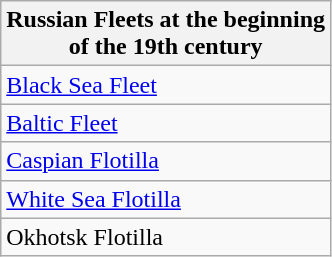<table class="wikitable sortable">
<tr>
<th>Russian Fleets at the beginning<br>of the 19th century</th>
</tr>
<tr>
<td><a href='#'>Black Sea Fleet</a></td>
</tr>
<tr>
<td><a href='#'>Baltic Fleet</a></td>
</tr>
<tr>
<td><a href='#'>Caspian Flotilla</a></td>
</tr>
<tr>
<td><a href='#'>White Sea Flotilla</a></td>
</tr>
<tr>
<td>Okhotsk Flotilla</td>
</tr>
</table>
